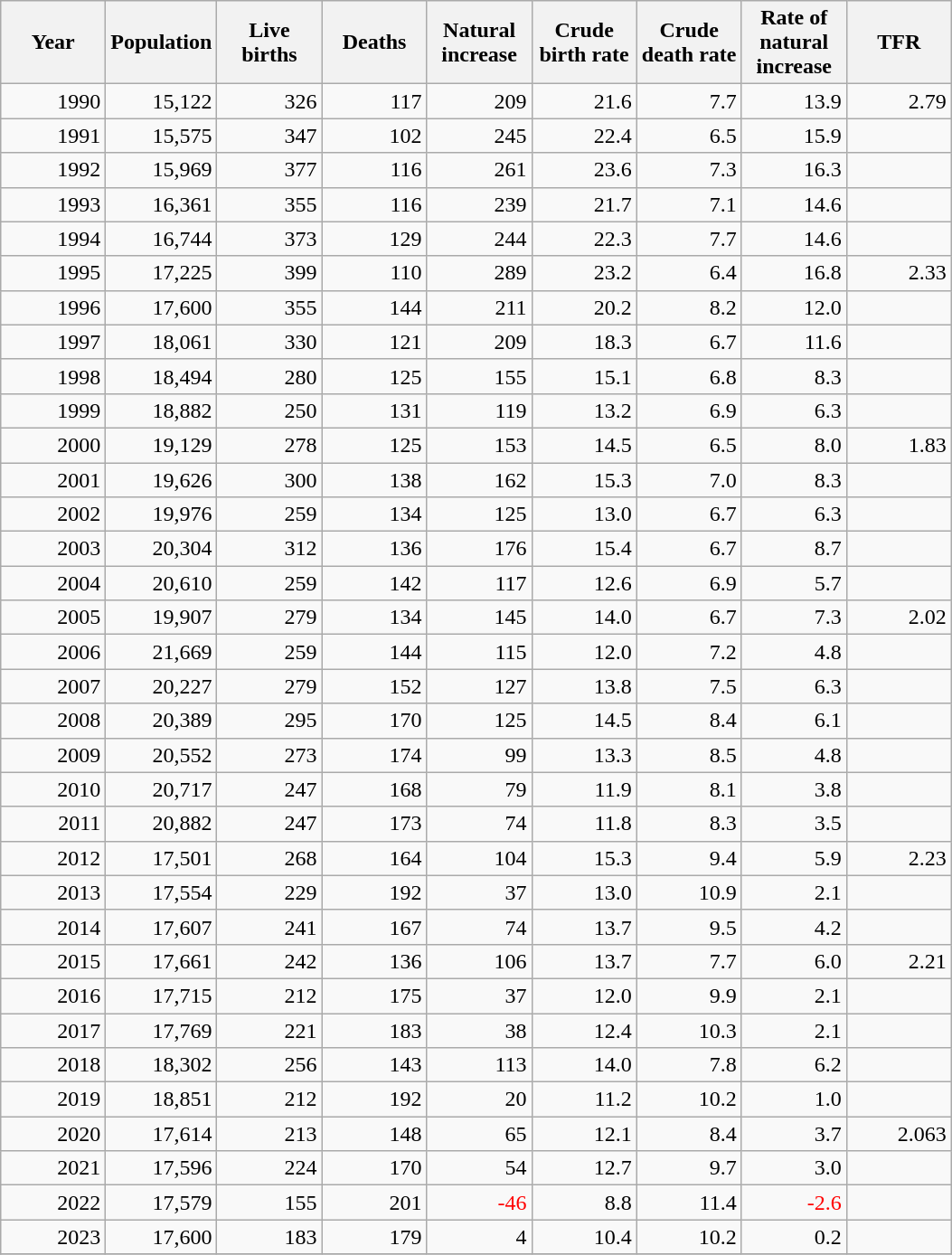<table class="wikitable">
<tr>
<th width="70">Year</th>
<th width="70">Population</th>
<th width="70">Live births</th>
<th width="70">Deaths</th>
<th width="70">Natural increase</th>
<th width="70">Crude birth rate</th>
<th width="70">Crude death rate</th>
<th width="70">Rate of natural increase</th>
<th width="70">TFR</th>
</tr>
<tr>
<td align="right">1990</td>
<td align="right">15,122</td>
<td align="right">326</td>
<td align="right">117</td>
<td align="right">209</td>
<td align="right">21.6</td>
<td align="right">7.7</td>
<td align="right">13.9</td>
<td align="right">2.79</td>
</tr>
<tr>
<td align="right">1991</td>
<td align="right">15,575</td>
<td align="right">347</td>
<td align="right">102</td>
<td align="right">245</td>
<td align="right">22.4</td>
<td align="right">6.5</td>
<td align="right">15.9</td>
<td align="right"></td>
</tr>
<tr>
<td align="right">1992</td>
<td align="right">15,969</td>
<td align="right">377</td>
<td align="right">116</td>
<td align="right">261</td>
<td align="right">23.6</td>
<td align="right">7.3</td>
<td align="right">16.3</td>
<td align="right"></td>
</tr>
<tr>
<td align="right">1993</td>
<td align="right">16,361</td>
<td align="right">355</td>
<td align="right">116</td>
<td align="right">239</td>
<td align="right">21.7</td>
<td align="right">7.1</td>
<td align="right">14.6</td>
<td align="right"></td>
</tr>
<tr>
<td align="right">1994</td>
<td align="right">16,744</td>
<td align="right">373</td>
<td align="right">129</td>
<td align="right">244</td>
<td align="right">22.3</td>
<td align="right">7.7</td>
<td align="right">14.6</td>
<td align="right"></td>
</tr>
<tr>
<td align="right">1995</td>
<td align="right">17,225</td>
<td align="right">399</td>
<td align="right">110</td>
<td align="right">289</td>
<td align="right">23.2</td>
<td align="right">6.4</td>
<td align="right">16.8</td>
<td align="right">2.33</td>
</tr>
<tr>
<td align="right">1996</td>
<td align="right">17,600</td>
<td align="right">355</td>
<td align="right">144</td>
<td align="right">211</td>
<td align="right">20.2</td>
<td align="right">8.2</td>
<td align="right">12.0</td>
<td align="right"></td>
</tr>
<tr>
<td align="right">1997</td>
<td align="right">18,061</td>
<td align="right">330</td>
<td align="right">121</td>
<td align="right">209</td>
<td align="right">18.3</td>
<td align="right">6.7</td>
<td align="right">11.6</td>
<td align="right"></td>
</tr>
<tr>
<td align="right">1998</td>
<td align="right">18,494</td>
<td align="right">280</td>
<td align="right">125</td>
<td align="right">155</td>
<td align="right">15.1</td>
<td align="right">6.8</td>
<td align="right">8.3</td>
<td align="right"></td>
</tr>
<tr>
<td align="right">1999</td>
<td align="right">18,882</td>
<td align="right">250</td>
<td align="right">131</td>
<td align="right">119</td>
<td align="right">13.2</td>
<td align="right">6.9</td>
<td align="right">6.3</td>
<td align="right"></td>
</tr>
<tr>
<td align="right">2000</td>
<td align="right">19,129</td>
<td align="right">278</td>
<td align="right">125</td>
<td align="right">153</td>
<td align="right">14.5</td>
<td align="right">6.5</td>
<td align="right">8.0</td>
<td align="right">1.83</td>
</tr>
<tr>
<td align="right">2001</td>
<td align="right">19,626</td>
<td align="right">300</td>
<td align="right">138</td>
<td align="right">162</td>
<td align="right">15.3</td>
<td align="right">7.0</td>
<td align="right">8.3</td>
<td align="right"></td>
</tr>
<tr>
<td align="right">2002</td>
<td align="right">19,976</td>
<td align="right">259</td>
<td align="right">134</td>
<td align="right">125</td>
<td align="right">13.0</td>
<td align="right">6.7</td>
<td align="right">6.3</td>
<td align="right"></td>
</tr>
<tr>
<td align="right">2003</td>
<td align="right">20,304</td>
<td align="right">312</td>
<td align="right">136</td>
<td align="right">176</td>
<td align="right">15.4</td>
<td align="right">6.7</td>
<td align="right">8.7</td>
<td align="right"></td>
</tr>
<tr>
<td align="right">2004</td>
<td align="right">20,610</td>
<td align="right">259</td>
<td align="right">142</td>
<td align="right">117</td>
<td align="right">12.6</td>
<td align="right">6.9</td>
<td align="right">5.7</td>
<td align="right"></td>
</tr>
<tr>
<td align="right">2005</td>
<td align="right">19,907</td>
<td align="right">279</td>
<td align="right">134</td>
<td align="right">145</td>
<td align="right">14.0</td>
<td align="right">6.7</td>
<td align="right">7.3</td>
<td align="right">2.02</td>
</tr>
<tr>
<td align="right">2006</td>
<td align="right">21,669</td>
<td align="right">259</td>
<td align="right">144</td>
<td align="right">115</td>
<td align="right">12.0</td>
<td align="right">7.2</td>
<td align="right">4.8</td>
<td align="right"></td>
</tr>
<tr>
<td align="right">2007</td>
<td align="right">20,227</td>
<td align="right">279</td>
<td align="right">152</td>
<td align="right">127</td>
<td align="right">13.8</td>
<td align="right">7.5</td>
<td align="right">6.3</td>
<td align="right"></td>
</tr>
<tr>
<td align="right">2008</td>
<td align="right">20,389</td>
<td align="right">295</td>
<td align="right">170</td>
<td align="right">125</td>
<td align="right">14.5</td>
<td align="right">8.4</td>
<td align="right">6.1</td>
<td align="right"></td>
</tr>
<tr>
<td align="right">2009</td>
<td align="right">20,552</td>
<td align="right">273</td>
<td align="right">174</td>
<td align="right">99</td>
<td align="right">13.3</td>
<td align="right">8.5</td>
<td align="right">4.8</td>
<td align="right"></td>
</tr>
<tr>
<td align="right">2010</td>
<td align="right">20,717</td>
<td align="right">247</td>
<td align="right">168</td>
<td align="right">79</td>
<td align="right">11.9</td>
<td align="right">8.1</td>
<td align="right">3.8</td>
<td align="right"></td>
</tr>
<tr>
<td align="right">2011</td>
<td align="right">20,882</td>
<td align="right">247</td>
<td align="right">173</td>
<td align="right">74</td>
<td align="right">11.8</td>
<td align="right">8.3</td>
<td align="right">3.5</td>
<td align="right"></td>
</tr>
<tr>
<td align="right">2012</td>
<td align="right">17,501</td>
<td align="right">268</td>
<td align="right">164</td>
<td align="right">104</td>
<td align="right">15.3</td>
<td align="right">9.4</td>
<td align="right">5.9</td>
<td align="right">2.23</td>
</tr>
<tr>
<td align="right">2013</td>
<td align="right">17,554</td>
<td align="right">229</td>
<td align="right">192</td>
<td align="right">37</td>
<td align="right">13.0</td>
<td align="right">10.9</td>
<td align="right">2.1</td>
<td align="right"></td>
</tr>
<tr>
<td align="right">2014</td>
<td align="right">17,607</td>
<td align="right">241</td>
<td align="right">167</td>
<td align="right">74</td>
<td align="right">13.7</td>
<td align="right">9.5</td>
<td align="right">4.2</td>
<td align="right"></td>
</tr>
<tr>
<td align="right">2015</td>
<td align="right">17,661</td>
<td align="right">242</td>
<td align="right">136</td>
<td align="right">106</td>
<td align="right">13.7</td>
<td align="right">7.7</td>
<td align="right">6.0</td>
<td align="right">2.21</td>
</tr>
<tr>
<td align="right">2016</td>
<td align="right">17,715</td>
<td align="right">212</td>
<td align="right">175</td>
<td align="right">37</td>
<td align="right">12.0</td>
<td align="right">9.9</td>
<td align="right">2.1</td>
<td align="right"></td>
</tr>
<tr>
<td align="right">2017</td>
<td align="right">17,769</td>
<td align="right">221</td>
<td align="right">183</td>
<td align="right">38</td>
<td align="right">12.4</td>
<td align="right">10.3</td>
<td align="right">2.1</td>
<td align="right"></td>
</tr>
<tr>
<td align="right">2018</td>
<td align="right">18,302</td>
<td align="right">256</td>
<td align="right">143</td>
<td align="right">113</td>
<td align="right">14.0</td>
<td align="right">7.8</td>
<td align="right">6.2</td>
<td align="right"></td>
</tr>
<tr>
<td align="right">2019</td>
<td align="right">18,851</td>
<td align="right">212</td>
<td align="right">192</td>
<td align="right">20</td>
<td align="right">11.2</td>
<td align="right">10.2</td>
<td align="right">1.0</td>
<td align="right"></td>
</tr>
<tr>
<td align="right">2020</td>
<td align="right">17,614</td>
<td align="right">213</td>
<td align="right">148</td>
<td align="right">65</td>
<td align="right">12.1</td>
<td align="right">8.4</td>
<td align="right">3.7</td>
<td align="right">2.063</td>
</tr>
<tr>
<td align="right">2021</td>
<td align="right">17,596</td>
<td align="right">224</td>
<td align="right">170</td>
<td align="right">54</td>
<td align="right">12.7</td>
<td align="right">9.7</td>
<td align="right">3.0</td>
<td align="right"></td>
</tr>
<tr>
<td align="right">2022</td>
<td align="right">17,579</td>
<td align="right">155</td>
<td align="right">201</td>
<td align="right" style="color: red">-46</td>
<td align="right">8.8</td>
<td align="right">11.4</td>
<td align="right" style="color: red">-2.6</td>
<td align="right"></td>
</tr>
<tr>
<td align="right">2023</td>
<td align="right">17,600</td>
<td align="right">183</td>
<td align="right">179</td>
<td align="right">4</td>
<td align="right">10.4</td>
<td align="right">10.2</td>
<td align="right">0.2</td>
<td align="right"></td>
</tr>
<tr>
</tr>
</table>
